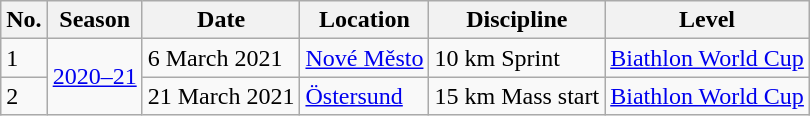<table class="wikitable">
<tr>
<th>No.</th>
<th>Season</th>
<th>Date</th>
<th>Location</th>
<th>Discipline</th>
<th>Level</th>
</tr>
<tr>
<td>1</td>
<td rowspan="2"><a href='#'>2020–21</a></td>
<td>6 March 2021</td>
<td> <a href='#'>Nové Město</a></td>
<td>10 km Sprint</td>
<td><a href='#'>Biathlon World Cup</a></td>
</tr>
<tr>
<td>2</td>
<td>21 March 2021</td>
<td> <a href='#'>Östersund</a></td>
<td>15 km Mass start</td>
<td><a href='#'>Biathlon World Cup</a></td>
</tr>
</table>
